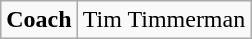<table cellspacing="0" cellpadding="0">
<tr>
<td valign="top"><br><table class=wikitable>
<tr>
<td><strong>Coach</strong></td>
<td>Tim Timmerman</td>
</tr>
</table>
</td>
</tr>
</table>
